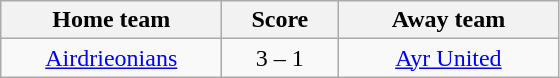<table class="wikitable" style="text-align: center">
<tr>
<th width=140>Home team</th>
<th width=70>Score</th>
<th width=140>Away team</th>
</tr>
<tr>
<td><a href='#'>Airdrieonians</a></td>
<td>3 – 1</td>
<td><a href='#'>Ayr United</a></td>
</tr>
</table>
